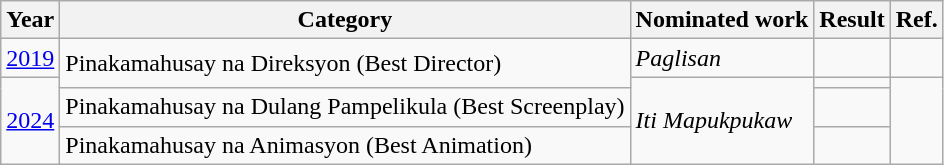<table class="wikitable">
<tr>
<th>Year</th>
<th>Category</th>
<th>Nominated work</th>
<th>Result</th>
<th>Ref.</th>
</tr>
<tr>
<td><a href='#'>2019</a></td>
<td rowspan="2">Pinakamahusay na Direksyon (Best Director)</td>
<td><em>Paglisan</em></td>
<td></td>
<td></td>
</tr>
<tr>
<td rowspan="3"><a href='#'>2024</a></td>
<td rowspan="3"><em>Iti Mapukpukaw</em></td>
<td></td>
<td rowspan="3"></td>
</tr>
<tr>
<td>Pinakamahusay na Dulang Pampelikula (Best Screenplay)</td>
<td></td>
</tr>
<tr>
<td>Pinakamahusay na Animasyon (Best Animation)</td>
<td></td>
</tr>
</table>
